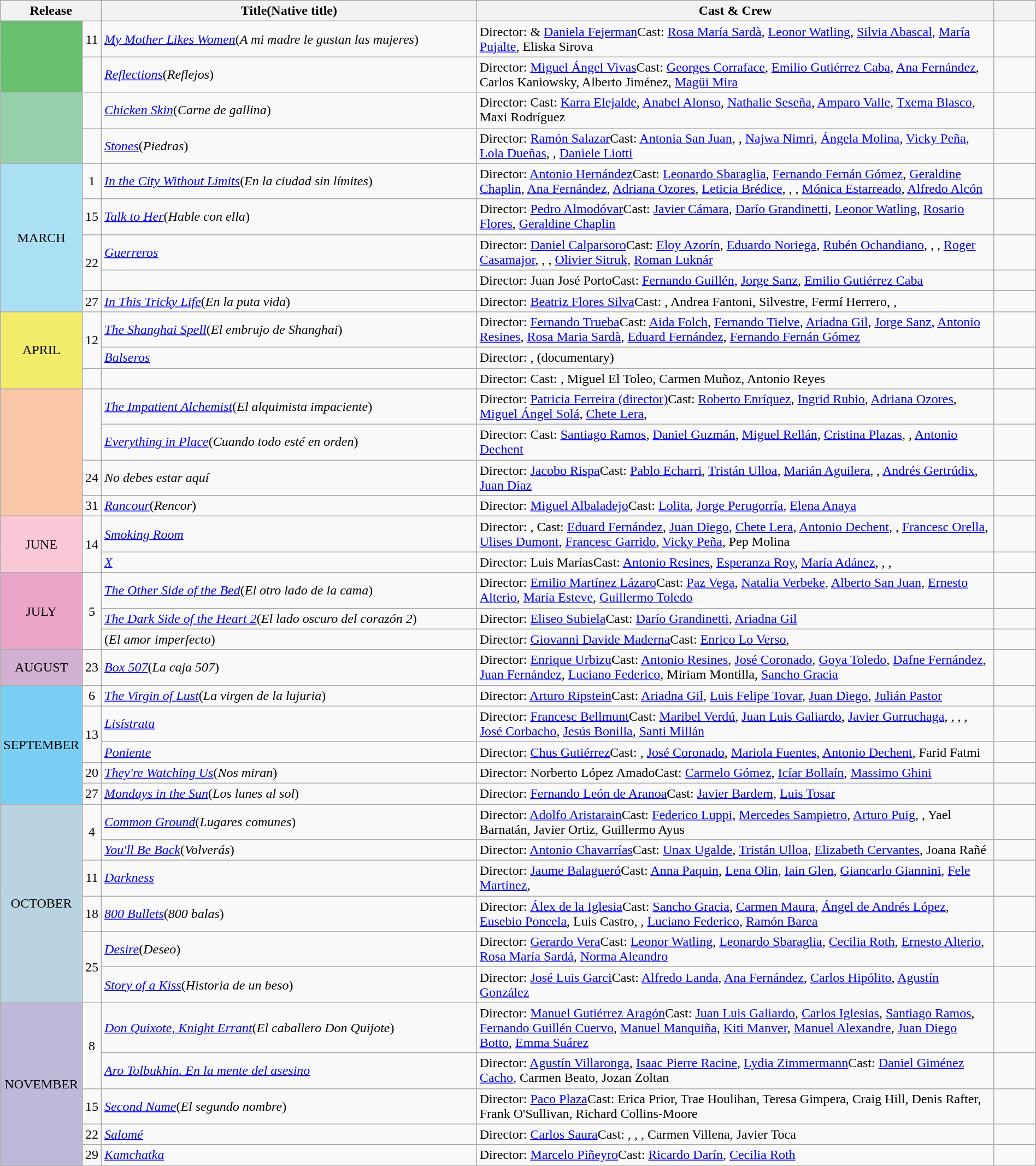<table class="wikitable sortable" style="width:100%;">
<tr>
<th colspan="2" style="width:5%;">Release</th>
<th>Title(Native title)</th>
<th style="width:50%;">Cast & Crew</th>
<th style="width:4%;"></th>
</tr>
<tr>
<td rowspan = "2" bgcolor = #68bf6e></td>
<td align = "center">11</td>
<td><em><a href='#'>My Mother Likes Women</a></em>(<em>A mi madre le gustan las mujeres</em>)</td>
<td>Director:  & <a href='#'>Daniela Fejerman</a>Cast: <a href='#'>Rosa María Sardà</a>, <a href='#'>Leonor Watling</a>, <a href='#'>Silvia Abascal</a>, <a href='#'>María Pujalte</a>, Eliska Sirova</td>
<td align = "center"></td>
</tr>
<tr>
<td></td>
<td><em><a href='#'>Reflections</a></em>(<em>Reflejos</em>)</td>
<td>Director: <a href='#'>Miguel Ángel Vivas</a>Cast: <a href='#'>Georges Corraface</a>, <a href='#'>Emilio Gutiérrez Caba</a>, <a href='#'>Ana Fernández</a>, Carlos Kaniowsky, Alberto Jiménez, <a href='#'>Magüi Mira</a></td>
<td></td>
</tr>
<tr>
<td rowspan = "2" bgcolor = "#95d1ab"></td>
<td></td>
<td><em><a href='#'>Chicken Skin</a></em>(<em>Carne de gallina</em>)</td>
<td>Director: Cast: <a href='#'>Karra Elejalde</a>, <a href='#'>Anabel Alonso</a>, <a href='#'>Nathalie Seseña</a>, <a href='#'>Amparo Valle</a>, <a href='#'>Txema Blasco</a>, Maxi Rodríguez</td>
<td></td>
</tr>
<tr>
<td></td>
<td><em><a href='#'>Stones</a></em>(<em>Piedras</em>)</td>
<td>Director: <a href='#'>Ramón Salazar</a>Cast: <a href='#'>Antonia San Juan</a>, , <a href='#'>Najwa Nimri</a>, <a href='#'>Ángela Molina</a>, <a href='#'>Vicky Peña</a>, <a href='#'>Lola Dueñas</a>, , <a href='#'>Daniele Liotti</a></td>
<td align = "center"></td>
</tr>
<tr>
<td align = "center" rowspan = "5" bgcolor = "#abdff4">MARCH</td>
<td align = "center">1</td>
<td><em><a href='#'>In the City Without Limits</a></em>(<em>En la ciudad sin límites</em>)</td>
<td>Director: <a href='#'>Antonio Hernández</a>Cast: <a href='#'>Leonardo Sbaraglia</a>, <a href='#'>Fernando Fernán Gómez</a>, <a href='#'>Geraldine Chaplin</a>, <a href='#'>Ana Fernández</a>, <a href='#'>Adriana Ozores</a>, <a href='#'>Leticia Brédice</a>, , , <a href='#'>Mónica Estarreado</a>, <a href='#'>Alfredo Alcón</a></td>
<td align = "center"></td>
</tr>
<tr>
<td align = "center">15</td>
<td><em><a href='#'>Talk to Her</a></em>(<em>Hable con ella</em>)</td>
<td>Director: <a href='#'>Pedro Almodóvar</a>Cast: <a href='#'>Javier Cámara</a>, <a href='#'>Darío Grandinetti</a>, <a href='#'>Leonor Watling</a>, <a href='#'>Rosario Flores</a>, <a href='#'>Geraldine Chaplin</a></td>
<td align = "center"></td>
</tr>
<tr>
<td align = "center" rowspan = "2">22</td>
<td><em><a href='#'>Guerreros</a></em></td>
<td>Director: <a href='#'>Daniel Calparsoro</a>Cast: <a href='#'>Eloy Azorín</a>, <a href='#'>Eduardo Noriega</a>, <a href='#'>Rubén Ochandiano</a>, , , <a href='#'>Roger Casamajor</a>, , , <a href='#'>Olivier Sitruk</a>, <a href='#'>Roman Luknár</a></td>
<td align = "center"></td>
</tr>
<tr>
<td><em></em></td>
<td>Director: Juan José PortoCast: <a href='#'>Fernando Guillén</a>, <a href='#'>Jorge Sanz</a>, <a href='#'>Emilio Gutiérrez Caba</a></td>
<td align = "center"></td>
</tr>
<tr>
<td align = "center">27</td>
<td><em><a href='#'>In This Tricky Life</a></em>(<em>En la puta vida</em>)</td>
<td>Director: <a href='#'>Beatriz Flores Silva</a>Cast: , Andrea Fantoni, Silvestre, Fermí Herrero, , </td>
<td align = "center"></td>
</tr>
<tr>
<td align = "center" rowspan = "3" bgcolor = "f3ec6a">APRIL</td>
<td align = "center" rowspan = "2">12</td>
<td><em><a href='#'>The Shanghai Spell</a></em>(<em>El embrujo de Shanghai</em>)</td>
<td>Director: <a href='#'>Fernando Trueba</a>Cast: <a href='#'>Aida Folch</a>, <a href='#'>Fernando Tielve</a>, <a href='#'>Ariadna Gil</a>, <a href='#'>Jorge Sanz</a>, <a href='#'>Antonio Resines</a>, <a href='#'>Rosa Maria Sardà</a>, <a href='#'>Eduard Fernández</a>, <a href='#'>Fernando Fernán Gómez</a></td>
<td align = "center"></td>
</tr>
<tr>
<td><em><a href='#'>Balseros</a></em></td>
<td>Director: ,  (documentary)</td>
<td align = "center"></td>
</tr>
<tr>
<td></td>
<td><em></em></td>
<td>Director: Cast: , Miguel El Toleo, Carmen Muñoz, Antonio Reyes</td>
<td></td>
</tr>
<tr>
<td rowspan = "4" bgcolor = "#fac7a8"></td>
<td rowspan = "2"></td>
<td><em><a href='#'>The Impatient Alchemist</a></em>(<em>El alquimista impaciente</em>)</td>
<td>Director: <a href='#'>Patricia Ferreira (director)</a>Cast: <a href='#'>Roberto Enríquez</a>, <a href='#'>Ingrid Rubio</a>, <a href='#'>Adriana Ozores</a>, <a href='#'>Miguel Ángel Solá</a>, <a href='#'>Chete Lera</a>, </td>
<td align = "center"></td>
</tr>
<tr>
<td><em><a href='#'>Everything in Place</a></em>(<em>Cuando todo esté en orden</em>)</td>
<td>Director: Cast: <a href='#'>Santiago Ramos</a>, <a href='#'>Daniel Guzmán</a>, <a href='#'>Miguel Rellán</a>, <a href='#'>Cristina Plazas</a>, , <a href='#'>Antonio Dechent</a></td>
<td></td>
</tr>
<tr>
<td align = "center">24</td>
<td><em>No debes estar aquí</em></td>
<td>Director: <a href='#'>Jacobo Rispa</a>Cast: <a href='#'>Pablo Echarri</a>, <a href='#'>Tristán Ulloa</a>, <a href='#'>Marián Aguilera</a>, , <a href='#'>Andrés Gertrúdix</a>, <a href='#'>Juan Díaz</a></td>
<td align = "center"></td>
</tr>
<tr>
<td align = "center">31</td>
<td><em><a href='#'>Rancour</a></em>(<em>Rencor</em>)</td>
<td>Director: <a href='#'>Miguel Albaladejo</a>Cast: <a href='#'>Lolita</a>, <a href='#'>Jorge Perugorría</a>, <a href='#'>Elena Anaya</a></td>
<td align = "center"></td>
</tr>
<tr>
<td align = "center" rowspan = "2" bgcolor = "#fac7d6">JUNE</td>
<td rowspan = "2" align = "center">14</td>
<td><em><a href='#'>Smoking Room</a></em></td>
<td>Director: , Cast: <a href='#'>Eduard Fernández</a>, <a href='#'>Juan Diego</a>, <a href='#'>Chete Lera</a>, <a href='#'>Antonio Dechent</a>, , <a href='#'>Francesc Orella</a>, <a href='#'>Ulises Dumont</a>, <a href='#'>Francesc Garrido</a>, <a href='#'>Vicky Peña</a>, Pep Molina</td>
<td align = "center"></td>
</tr>
<tr>
<td><em><a href='#'>X</a></em></td>
<td>Director: Luis MaríasCast: <a href='#'>Antonio Resines</a>, <a href='#'>Esperanza Roy</a>, <a href='#'>María Adánez</a>, , , </td>
<td align = "center"></td>
</tr>
<tr>
<td align = "center" rowspan = "3" bgcolor = "#eba5c9">JULY</td>
<td align = "center" rowspan = "3">5</td>
<td><em><a href='#'>The Other Side of the Bed</a></em>(<em>El otro lado de la cama</em>)</td>
<td>Director: <a href='#'>Emilio Martínez Lázaro</a>Cast: <a href='#'>Paz Vega</a>, <a href='#'>Natalia Verbeke</a>, <a href='#'>Alberto San Juan</a>, <a href='#'>Ernesto Alterio</a>, <a href='#'>María Esteve</a>, <a href='#'>Guillermo Toledo</a></td>
<td align = "center"></td>
</tr>
<tr>
<td><em><a href='#'>The Dark Side of the Heart 2</a></em>(<em>El lado oscuro del corazón 2</em>)</td>
<td>Director: <a href='#'>Eliseo Subiela</a>Cast: <a href='#'>Darío Grandinetti</a>, <a href='#'>Ariadna Gil</a></td>
<td align = "center"></td>
</tr>
<tr>
<td><em></em>(<em>El amor imperfecto</em>)</td>
<td>Director: <a href='#'>Giovanni Davide Maderna</a>Cast: <a href='#'>Enrico Lo Verso</a>, </td>
<td align = "center"></td>
</tr>
<tr>
<td align = "center" rowspan = "1" bgcolor = "#d2b0d1">AUGUST</td>
<td align = "center">23</td>
<td><em><a href='#'>Box 507</a></em>(<em>La caja 507</em>)</td>
<td>Director: <a href='#'>Enrique Urbizu</a>Cast: <a href='#'>Antonio Resines</a>, <a href='#'>José Coronado</a>, <a href='#'>Goya Toledo</a>, <a href='#'>Dafne Fernández</a>, <a href='#'>Juan Fernández</a>,  <a href='#'>Luciano Federico</a>, Miriam Montilla, <a href='#'>Sancho Gracia</a></td>
<td align = "center"></td>
</tr>
<tr>
<td align = "center" rowspan = "5" bgcolor = "#7bcff4">SEPTEMBER</td>
<td align = "center">6</td>
<td><em><a href='#'>The Virgin of Lust</a></em>(<em>La virgen de la lujuria</em>)</td>
<td>Director: <a href='#'>Arturo Ripstein</a>Cast: <a href='#'>Ariadna Gil</a>, <a href='#'>Luis Felipe Tovar</a>, <a href='#'>Juan Diego</a>, <a href='#'>Julián Pastor</a></td>
<td align = "center"></td>
</tr>
<tr>
<td align = "center" rowspan = "2">13</td>
<td><em><a href='#'>Lisístrata</a></em></td>
<td>Director: <a href='#'>Francesc Bellmunt</a>Cast: <a href='#'>Maribel Verdú</a>, <a href='#'>Juan Luis Galiardo</a>, <a href='#'>Javier Gurruchaga</a>, , , , <a href='#'>José Corbacho</a>, <a href='#'>Jesús Bonilla</a>, <a href='#'>Santi Millán</a></td>
<td align = "center"></td>
</tr>
<tr>
<td><em><a href='#'>Poniente</a></em></td>
<td>Director: <a href='#'>Chus Gutiérrez</a>Cast: , <a href='#'>José Coronado</a>, <a href='#'>Mariola Fuentes</a>, <a href='#'>Antonio Dechent</a>, Farid Fatmi</td>
<td align = "center"></td>
</tr>
<tr>
<td align = "center">20</td>
<td><em><a href='#'>They're Watching Us</a></em>(<em>Nos miran</em>)</td>
<td>Director: Norberto López AmadoCast: <a href='#'>Carmelo Gómez</a>, <a href='#'>Icíar Bollaín</a>, <a href='#'>Massimo Ghini</a></td>
<td align = "center"></td>
</tr>
<tr>
<td align = "center">27</td>
<td><em><a href='#'>Mondays in the Sun</a></em>(<em>Los lunes al sol</em>)</td>
<td>Director: <a href='#'>Fernando León de Aranoa</a>Cast: <a href='#'>Javier Bardem</a>, <a href='#'>Luis Tosar</a></td>
<td align = "center"></td>
</tr>
<tr>
<td align = "center" rowspan = "6" bgcolor = "#b9d4e">OCTOBER</td>
<td rowspan = "2" align = "center">4</td>
<td><em><a href='#'>Common Ground</a></em>(<em>Lugares comunes</em>)</td>
<td>Director: <a href='#'>Adolfo Aristarain</a>Cast: <a href='#'>Federico Luppi</a>, <a href='#'>Mercedes Sampietro</a>, <a href='#'>Arturo Puig</a>, , Yael Barnatán, Javier Ortiz, Guillermo Ayus</td>
<td align = "center"></td>
</tr>
<tr>
<td><em><a href='#'>You'll Be Back</a></em>(<em>Volverás</em>)</td>
<td>Director: <a href='#'>Antonio Chavarrías</a>Cast: <a href='#'>Unax Ugalde</a>, <a href='#'>Tristán Ulloa</a>, <a href='#'>Elizabeth Cervantes</a>, Joana Rañé</td>
<td align = "center"></td>
</tr>
<tr>
<td align = "center">11</td>
<td><em><a href='#'>Darkness</a></em></td>
<td>Director: <a href='#'>Jaume Balagueró</a>Cast: <a href='#'>Anna Paquin</a>, <a href='#'>Lena Olin</a>, <a href='#'>Iain Glen</a>, <a href='#'>Giancarlo Giannini</a>, <a href='#'>Fele Martínez</a>, </td>
<td align = "center"></td>
</tr>
<tr>
<td align = "center">18</td>
<td><em><a href='#'>800 Bullets</a></em>(<em>800 balas</em>)</td>
<td>Director: <a href='#'>Álex de la Iglesia</a>Cast: <a href='#'>Sancho Gracia</a>, <a href='#'>Carmen Maura</a>, <a href='#'>Ángel de Andrés López</a>, <a href='#'>Eusebio Poncela</a>, Luis Castro, , <a href='#'>Luciano Federico</a>, <a href='#'>Ramón Barea</a></td>
<td align = "center"></td>
</tr>
<tr>
<td rowspan = "2" align = "center">25</td>
<td><em><a href='#'>Desire</a></em>(<em>Deseo</em>)</td>
<td>Director: <a href='#'>Gerardo Vera</a>Cast: <a href='#'>Leonor Watling</a>, <a href='#'>Leonardo Sbaraglia</a>, <a href='#'>Cecilia Roth</a>, <a href='#'>Ernesto Alterio</a>, <a href='#'>Rosa María Sardá</a>, <a href='#'>Norma Aleandro</a></td>
<td align = "center"></td>
</tr>
<tr>
<td><em><a href='#'>Story of a Kiss</a></em>(<em>Historia de un beso</em>)</td>
<td>Director: <a href='#'>José Luis Garci</a>Cast: <a href='#'>Alfredo Landa</a>, <a href='#'>Ana Fernández</a>, <a href='#'>Carlos Hipólito</a>, <a href='#'>Agustín González</a></td>
<td align = "center"></td>
</tr>
<tr>
<td align = "center" rowspan = "5" bgcolor = "#bfb8d9">NOVEMBER</td>
<td align = "center" rowspan = "2">8</td>
<td><em><a href='#'>Don Quixote, Knight Errant</a></em>(<em>El caballero Don Quijote</em>)</td>
<td>Director: <a href='#'>Manuel Gutiérrez Aragón</a>Cast: <a href='#'>Juan Luis Galiardo</a>, <a href='#'>Carlos Iglesias</a>, <a href='#'>Santiago Ramos</a>, <a href='#'>Fernando Guillén Cuervo</a>, <a href='#'>Manuel Manquiña</a>, <a href='#'>Kiti Manver</a>, <a href='#'>Manuel Alexandre</a>, <a href='#'>Juan Diego Botto</a>, <a href='#'>Emma Suárez</a></td>
<td align = "center"></td>
</tr>
<tr>
<td><em><a href='#'>Aro Tolbukhin. En la mente del asesino</a></em></td>
<td>Director: <a href='#'>Agustín Villaronga</a>, <a href='#'>Isaac Pierre Racine</a>, <a href='#'>Lydia Zimmermann</a>Cast: <a href='#'>Daniel Giménez Cacho</a>, Carmen Beato, Jozan Zoltan</td>
<td align = "center"></td>
</tr>
<tr>
<td align = "center">15</td>
<td><em><a href='#'>Second Name</a></em>(<em>El segundo nombre</em>)</td>
<td>Director: <a href='#'>Paco Plaza</a>Cast: Erica Prior, Trae Houlihan, Teresa Gimpera, Craig Hill, Denis Rafter, Frank O'Sullivan, Richard Collins-Moore</td>
<td align = "center"></td>
</tr>
<tr>
<td align = "center">22</td>
<td><em> <a href='#'>Salomé</a></em></td>
<td>Director: <a href='#'>Carlos Saura</a>Cast: , , , Carmen Villena, Javier Toca</td>
<td align = "center"></td>
</tr>
<tr>
<td align = "center">29</td>
<td><em><a href='#'>Kamchatka</a></em></td>
<td>Director: <a href='#'>Marcelo Piñeyro</a>Cast: <a href='#'>Ricardo Darín</a>, <a href='#'>Cecilia Roth</a></td>
<td align = "center"><br></td>
</tr>
</table>
